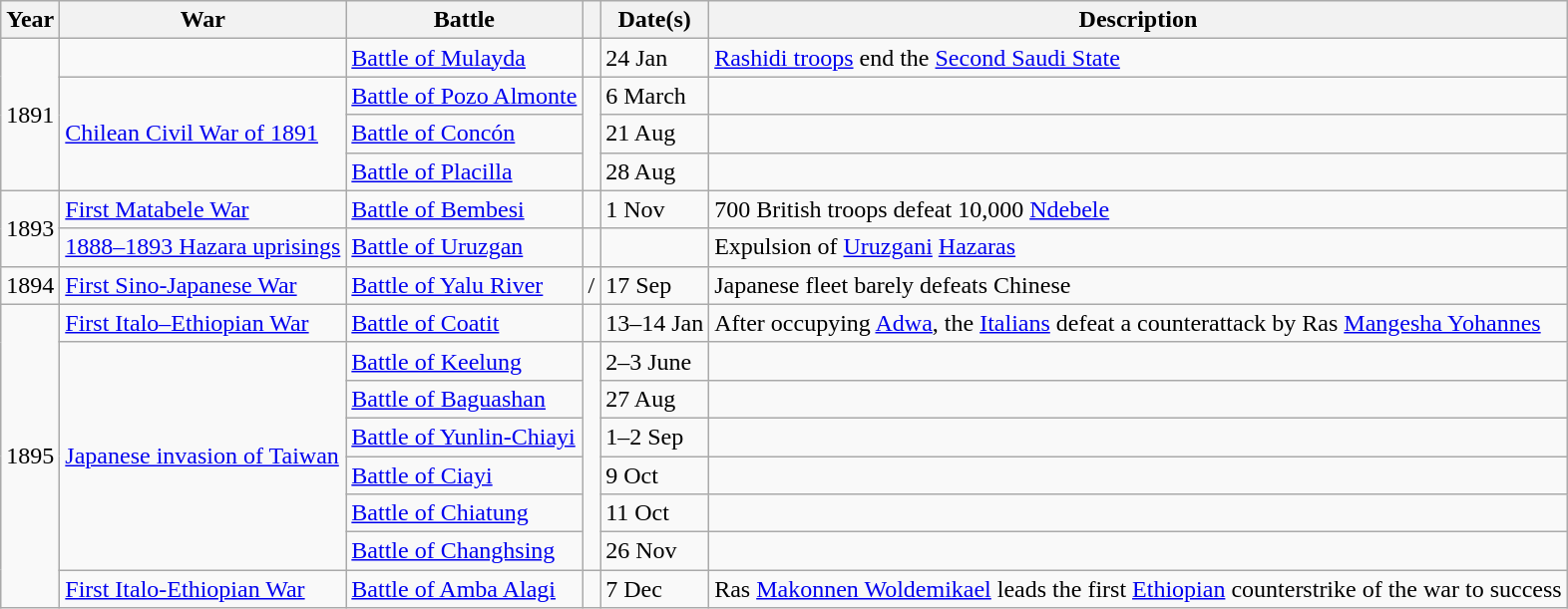<table class="wikitable sortable">
<tr>
<th class="unsortable">Year</th>
<th>War</th>
<th class="unsortable">Battle</th>
<th></th>
<th>Date(s)</th>
<th class="unsortable">Description</th>
</tr>
<tr>
<td rowspan="4">1891</td>
<td></td>
<td><a href='#'>Battle of Mulayda</a></td>
<td></td>
<td>24 Jan</td>
<td><a href='#'>Rashidi troops</a> end the <a href='#'>Second Saudi State</a></td>
</tr>
<tr>
<td rowspan="3"><a href='#'>Chilean Civil War of 1891</a></td>
<td><a href='#'>Battle of Pozo Almonte</a></td>
<td rowspan="3"></td>
<td>6 March</td>
<td></td>
</tr>
<tr>
<td><a href='#'>Battle of Concón</a></td>
<td>21 Aug</td>
<td></td>
</tr>
<tr>
<td><a href='#'>Battle of Placilla</a></td>
<td>28 Aug</td>
<td></td>
</tr>
<tr>
<td rowspan="2">1893</td>
<td><a href='#'>First Matabele War</a></td>
<td><a href='#'>Battle of Bembesi</a></td>
<td></td>
<td>1 Nov</td>
<td>700 British troops defeat 10,000 <a href='#'>Ndebele</a></td>
</tr>
<tr>
<td><a href='#'>1888–1893 Hazara uprisings</a></td>
<td><a href='#'>Battle of Uruzgan</a></td>
<td></td>
<td></td>
<td>Expulsion of <a href='#'>Uruzgani</a> <a href='#'>Hazaras</a></td>
</tr>
<tr>
<td>1894</td>
<td><a href='#'>First Sino-Japanese War</a></td>
<td><a href='#'>Battle of Yalu River</a></td>
<td> / </td>
<td>17 Sep</td>
<td>Japanese fleet barely defeats Chinese</td>
</tr>
<tr>
<td rowspan="8">1895</td>
<td><a href='#'>First Italo–Ethiopian War</a></td>
<td><a href='#'>Battle of Coatit</a></td>
<td></td>
<td>13–14 Jan</td>
<td>After occupying <a href='#'>Adwa</a>, the <a href='#'>Italians</a> defeat a counterattack by Ras <a href='#'>Mangesha Yohannes</a></td>
</tr>
<tr>
<td rowspan="6"><a href='#'>Japanese invasion of Taiwan</a></td>
<td><a href='#'>Battle of Keelung</a></td>
<td rowspan="6"></td>
<td>2–3 June</td>
<td></td>
</tr>
<tr>
<td><a href='#'>Battle of Baguashan</a></td>
<td>27 Aug</td>
<td></td>
</tr>
<tr>
<td><a href='#'>Battle of Yunlin-Chiayi</a></td>
<td>1–2 Sep</td>
<td></td>
</tr>
<tr>
<td><a href='#'>Battle of Ciayi</a></td>
<td>9 Oct</td>
<td></td>
</tr>
<tr>
<td><a href='#'>Battle of Chiatung</a></td>
<td>11 Oct</td>
<td></td>
</tr>
<tr>
<td><a href='#'>Battle of Changhsing</a></td>
<td>26 Nov</td>
<td></td>
</tr>
<tr>
<td><a href='#'>First Italo-Ethiopian War</a></td>
<td><a href='#'>Battle of Amba Alagi</a></td>
<td></td>
<td>7 Dec</td>
<td>Ras <a href='#'>Makonnen Woldemikael</a> leads the first <a href='#'>Ethiopian</a> counterstrike of the war to success</td>
</tr>
</table>
